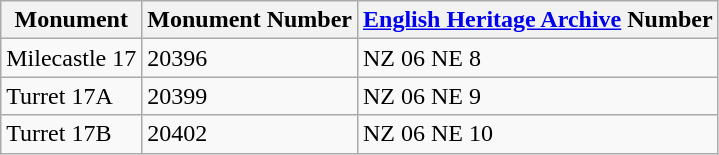<table class="wikitable">
<tr>
<th>Monument</th>
<th>Monument Number</th>
<th><a href='#'>English Heritage Archive</a> Number</th>
</tr>
<tr>
<td>Milecastle 17</td>
<td>20396</td>
<td>NZ 06 NE 8</td>
</tr>
<tr>
<td>Turret 17A</td>
<td>20399</td>
<td>NZ 06 NE 9</td>
</tr>
<tr>
<td>Turret 17B</td>
<td>20402</td>
<td>NZ 06 NE 10</td>
</tr>
</table>
